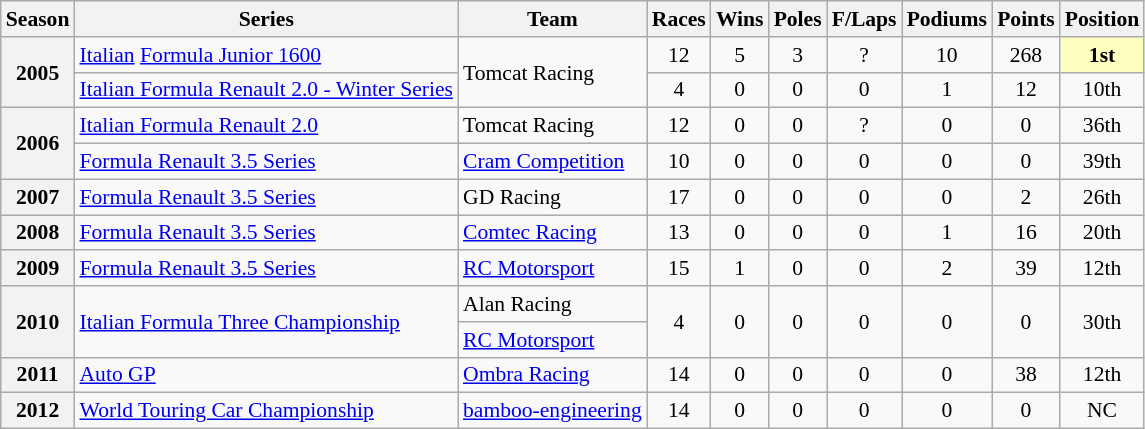<table class="wikitable" style="font-size: 90%; text-align:center">
<tr>
<th>Season</th>
<th>Series</th>
<th>Team</th>
<th>Races</th>
<th>Wins</th>
<th>Poles</th>
<th>F/Laps</th>
<th>Podiums</th>
<th>Points</th>
<th>Position</th>
</tr>
<tr>
<th rowspan="2"><strong>2005</strong></th>
<td align=left><a href='#'>Italian</a> <a href='#'>Formula Junior 1600</a></td>
<td align=left rowspan=2>Tomcat Racing</td>
<td>12</td>
<td>5</td>
<td>3</td>
<td>?</td>
<td>10</td>
<td>268</td>
<td style="background:#FFFFBF;"><strong>1st</strong></td>
</tr>
<tr>
<td align=left nowrap><a href='#'>Italian Formula Renault 2.0 - Winter Series</a></td>
<td>4</td>
<td>0</td>
<td>0</td>
<td>0</td>
<td>1</td>
<td>12</td>
<td>10th</td>
</tr>
<tr>
<th rowspan=2>2006</th>
<td align=left><a href='#'>Italian Formula Renault 2.0</a></td>
<td align=left>Tomcat Racing</td>
<td>12</td>
<td>0</td>
<td>0</td>
<td>?</td>
<td>0</td>
<td>0</td>
<td>36th</td>
</tr>
<tr>
<td align=left><a href='#'>Formula Renault 3.5 Series</a></td>
<td align=left><a href='#'>Cram Competition</a></td>
<td>10</td>
<td>0</td>
<td>0</td>
<td>0</td>
<td>0</td>
<td>0</td>
<td>39th</td>
</tr>
<tr>
<th>2007</th>
<td align=left><a href='#'>Formula Renault 3.5 Series</a></td>
<td align=left>GD Racing</td>
<td>17</td>
<td>0</td>
<td>0</td>
<td>0</td>
<td>0</td>
<td>2</td>
<td>26th</td>
</tr>
<tr>
<th>2008</th>
<td align=left><a href='#'>Formula Renault 3.5 Series</a></td>
<td align=left><a href='#'>Comtec Racing</a></td>
<td>13</td>
<td>0</td>
<td>0</td>
<td>0</td>
<td>1</td>
<td>16</td>
<td>20th</td>
</tr>
<tr>
<th>2009</th>
<td align=left><a href='#'>Formula Renault 3.5 Series</a></td>
<td align=left><a href='#'>RC Motorsport</a></td>
<td>15</td>
<td>1</td>
<td>0</td>
<td>0</td>
<td>2</td>
<td>39</td>
<td>12th</td>
</tr>
<tr>
<th rowspan=2>2010</th>
<td rowspan=2 align=left><a href='#'>Italian Formula Three Championship</a></td>
<td align=left>Alan Racing</td>
<td rowspan=2>4</td>
<td rowspan=2>0</td>
<td rowspan=2>0</td>
<td rowspan=2>0</td>
<td rowspan=2>0</td>
<td rowspan=2>0</td>
<td rowspan=2>30th</td>
</tr>
<tr>
<td align=left><a href='#'>RC Motorsport</a></td>
</tr>
<tr>
<th>2011</th>
<td align=left><a href='#'>Auto GP</a></td>
<td align=left><a href='#'>Ombra Racing</a></td>
<td>14</td>
<td>0</td>
<td>0</td>
<td>0</td>
<td>0</td>
<td>38</td>
<td>12th</td>
</tr>
<tr>
<th>2012</th>
<td align=left><a href='#'>World Touring Car Championship</a></td>
<td align=left nowrap><a href='#'>bamboo-engineering</a></td>
<td>14</td>
<td>0</td>
<td>0</td>
<td>0</td>
<td>0</td>
<td>0</td>
<td>NC</td>
</tr>
</table>
